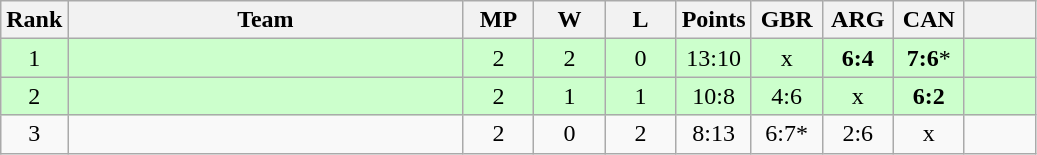<table class="wikitable" style="text-align:center">
<tr>
<th>Rank</th>
<th style="width:16em">Team</th>
<th style="width:2.5em">MP</th>
<th style="width:2.5em">W</th>
<th style="width:2.5em">L</th>
<th>Points</th>
<th style="width:2.5em">GBR</th>
<th style="width:2.5em">ARG</th>
<th style="width:2.5em">CAN</th>
<th style="width:2.5em"></th>
</tr>
<tr style="background:#cfc;">
<td>1</td>
<td style="text-align:left"></td>
<td>2</td>
<td>2</td>
<td>0</td>
<td>13:10</td>
<td>x</td>
<td><strong>6:4</strong></td>
<td><strong>7:6</strong>*</td>
<td></td>
</tr>
<tr style="background:#cfc;">
<td>2</td>
<td style="text-align:left"></td>
<td>2</td>
<td>1</td>
<td>1</td>
<td>10:8</td>
<td>4:6</td>
<td>x</td>
<td><strong>6:2</strong></td>
<td></td>
</tr>
<tr>
<td>3</td>
<td style="text-align:left"></td>
<td>2</td>
<td>0</td>
<td>2</td>
<td>8:13</td>
<td>6:7*</td>
<td>2:6</td>
<td>x</td>
<td></td>
</tr>
</table>
